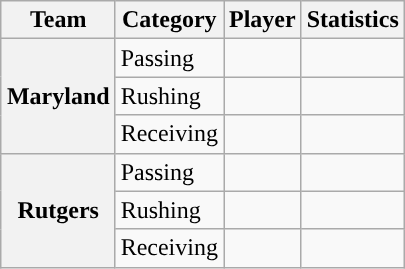<table class="wikitable" style="float:right">
<tr>
<th>Team</th>
<th>Category</th>
<th>Player</th>
<th>Statistics</th>
</tr>
<tr>
<th rowspan=3>Maryland</th>
<td>Passing</td>
<td></td>
<td></td>
</tr>
<tr>
<td>Rushing</td>
<td></td>
<td></td>
</tr>
<tr>
<td>Receiving</td>
<td></td>
<td></td>
</tr>
<tr>
<th rowspan=3>Rutgers</th>
<td>Passing</td>
<td></td>
<td></td>
</tr>
<tr>
<td>Rushing</td>
<td></td>
<td></td>
</tr>
<tr>
<td>Receiving</td>
<td></td>
<td></td>
</tr>
</table>
